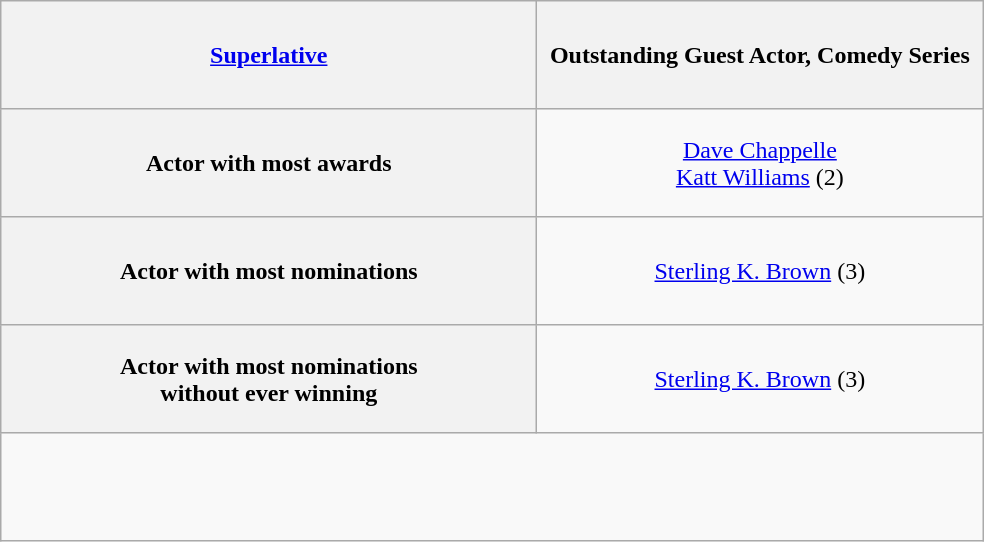<table class="wikitable" style="text-align: center">
<tr style="height:4.5em;">
<th width="350"><strong><a href='#'>Superlative</a></strong></th>
<th colspan="2" width="290"><strong> Outstanding Guest Actor, Comedy Series</strong></th>
</tr>
<tr style="height:4.5em;">
<th width="350">Actor with most awards</th>
<td><a href='#'>Dave Chappelle</a> <br> <a href='#'>Katt Williams</a> (2)</td>
</tr>
<tr style="height:4.5em;">
<th>Actor with most nominations</th>
<td><a href='#'>Sterling K. Brown</a> (3)</td>
</tr>
<tr style="height:4.5em;">
<th>Actor with most nominations <br> without ever winning</th>
<td><a href='#'>Sterling K. Brown</a> (3)</td>
</tr>
<tr style="height:4.5em;">
</tr>
</table>
